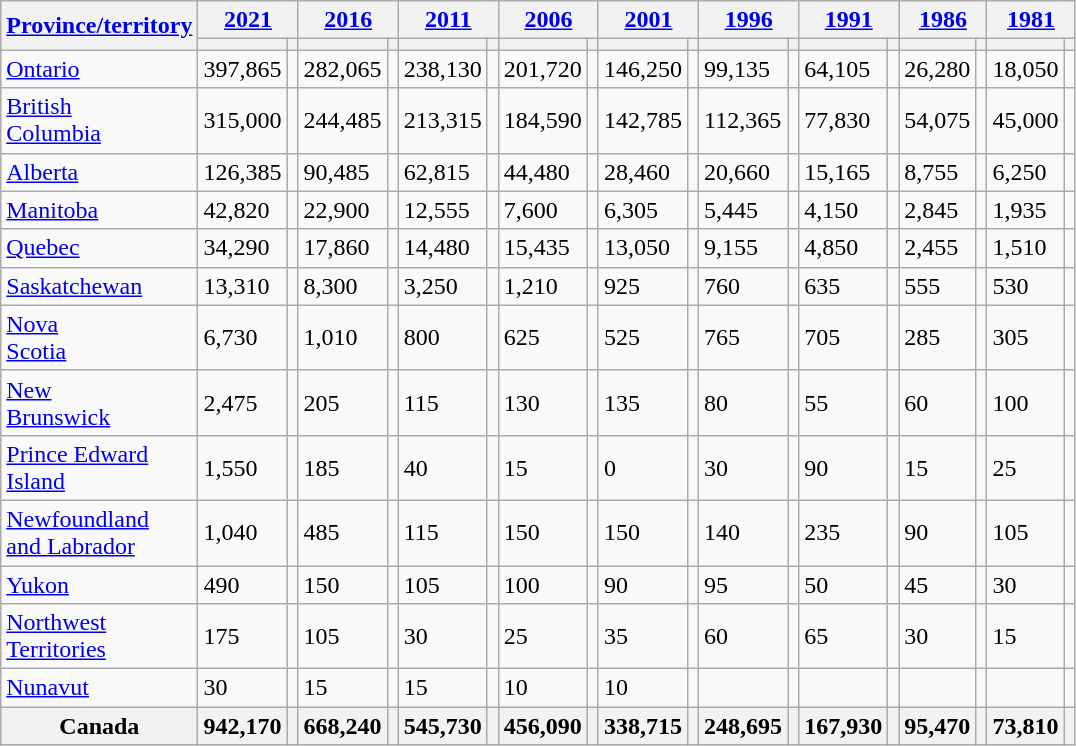<table class="wikitable sortable">
<tr>
<th rowspan="2"><a href='#'>Province/territory</a></th>
<th colspan="2"><a href='#'>2021</a></th>
<th colspan="2"><a href='#'>2016</a></th>
<th colspan="2"><a href='#'>2011</a></th>
<th colspan="2"><a href='#'>2006</a></th>
<th colspan="2"><a href='#'>2001</a></th>
<th colspan="2"><a href='#'>1996</a></th>
<th colspan="2"><a href='#'>1991</a></th>
<th colspan="2"><a href='#'>1986</a></th>
<th colspan="2"><a href='#'>1981</a></th>
</tr>
<tr>
<th><a href='#'></a></th>
<th></th>
<th></th>
<th></th>
<th></th>
<th></th>
<th></th>
<th></th>
<th></th>
<th></th>
<th></th>
<th></th>
<th></th>
<th></th>
<th></th>
<th></th>
<th></th>
<th></th>
</tr>
<tr>
<td> <a href='#'>Ontario</a></td>
<td>397,865</td>
<td></td>
<td>282,065</td>
<td></td>
<td>238,130</td>
<td></td>
<td>201,720</td>
<td></td>
<td>146,250</td>
<td></td>
<td>99,135</td>
<td></td>
<td>64,105</td>
<td></td>
<td>26,280</td>
<td></td>
<td>18,050</td>
<td></td>
</tr>
<tr>
<td> <a href='#'>British<br>Columbia</a></td>
<td>315,000</td>
<td></td>
<td>244,485</td>
<td></td>
<td>213,315</td>
<td></td>
<td>184,590</td>
<td></td>
<td>142,785</td>
<td></td>
<td>112,365</td>
<td></td>
<td>77,830</td>
<td></td>
<td>54,075</td>
<td></td>
<td>45,000</td>
<td></td>
</tr>
<tr>
<td> <a href='#'>Alberta</a></td>
<td>126,385</td>
<td></td>
<td>90,485</td>
<td></td>
<td>62,815</td>
<td></td>
<td>44,480</td>
<td></td>
<td>28,460</td>
<td></td>
<td>20,660</td>
<td></td>
<td>15,165</td>
<td></td>
<td>8,755</td>
<td></td>
<td>6,250</td>
<td></td>
</tr>
<tr>
<td> <a href='#'>Manitoba</a></td>
<td>42,820</td>
<td></td>
<td>22,900</td>
<td></td>
<td>12,555</td>
<td></td>
<td>7,600</td>
<td></td>
<td>6,305</td>
<td></td>
<td>5,445</td>
<td></td>
<td>4,150</td>
<td></td>
<td>2,845</td>
<td></td>
<td>1,935</td>
<td></td>
</tr>
<tr>
<td> <a href='#'>Quebec</a></td>
<td>34,290</td>
<td></td>
<td>17,860</td>
<td></td>
<td>14,480</td>
<td></td>
<td>15,435</td>
<td></td>
<td>13,050</td>
<td></td>
<td>9,155</td>
<td></td>
<td>4,850</td>
<td></td>
<td>2,455</td>
<td></td>
<td>1,510</td>
<td></td>
</tr>
<tr>
<td> <a href='#'>Saskatchewan</a></td>
<td>13,310</td>
<td></td>
<td>8,300</td>
<td></td>
<td>3,250</td>
<td></td>
<td>1,210</td>
<td></td>
<td>925</td>
<td></td>
<td>760</td>
<td></td>
<td>635</td>
<td></td>
<td>555</td>
<td></td>
<td>530</td>
<td></td>
</tr>
<tr>
<td> <a href='#'>Nova<br>Scotia</a></td>
<td>6,730</td>
<td></td>
<td>1,010</td>
<td></td>
<td>800</td>
<td></td>
<td>625</td>
<td></td>
<td>525</td>
<td></td>
<td>765</td>
<td></td>
<td>705</td>
<td></td>
<td>285</td>
<td></td>
<td>305</td>
<td></td>
</tr>
<tr>
<td> <a href='#'>New<br>Brunswick</a></td>
<td>2,475</td>
<td></td>
<td>205</td>
<td></td>
<td>115</td>
<td></td>
<td>130</td>
<td></td>
<td>135</td>
<td></td>
<td>80</td>
<td></td>
<td>55</td>
<td></td>
<td>60</td>
<td></td>
<td>100</td>
<td></td>
</tr>
<tr>
<td> <a href='#'>Prince Edward<br>Island</a></td>
<td>1,550</td>
<td></td>
<td>185</td>
<td></td>
<td>40</td>
<td></td>
<td>15</td>
<td></td>
<td>0</td>
<td></td>
<td>30</td>
<td></td>
<td>90</td>
<td></td>
<td>15</td>
<td></td>
<td>25</td>
<td></td>
</tr>
<tr>
<td> <a href='#'>Newfoundland<br>and Labrador</a></td>
<td>1,040</td>
<td></td>
<td>485</td>
<td></td>
<td>115</td>
<td></td>
<td>150</td>
<td></td>
<td>150</td>
<td></td>
<td>140</td>
<td></td>
<td>235</td>
<td></td>
<td>90</td>
<td></td>
<td>105</td>
<td></td>
</tr>
<tr>
<td> <a href='#'>Yukon</a></td>
<td>490</td>
<td></td>
<td>150</td>
<td></td>
<td>105</td>
<td></td>
<td>100</td>
<td></td>
<td>90</td>
<td></td>
<td>95</td>
<td></td>
<td>50</td>
<td></td>
<td>45</td>
<td></td>
<td>30</td>
<td></td>
</tr>
<tr>
<td> <a href='#'>Northwest<br>Territories</a></td>
<td>175</td>
<td></td>
<td>105</td>
<td></td>
<td>30</td>
<td></td>
<td>25</td>
<td></td>
<td>35</td>
<td></td>
<td>60</td>
<td></td>
<td>65</td>
<td></td>
<td>30</td>
<td></td>
<td>15</td>
<td></td>
</tr>
<tr>
<td> <a href='#'>Nunavut</a></td>
<td>30</td>
<td></td>
<td>15</td>
<td></td>
<td>15</td>
<td></td>
<td>10</td>
<td></td>
<td>10</td>
<td></td>
<td></td>
<td></td>
<td></td>
<td></td>
<td></td>
<td></td>
<td></td>
<td></td>
</tr>
<tr>
<th> Canada</th>
<th>942,170</th>
<th></th>
<th>668,240</th>
<th></th>
<th>545,730</th>
<th></th>
<th>456,090</th>
<th></th>
<th>338,715</th>
<th></th>
<th>248,695</th>
<th></th>
<th>167,930</th>
<th></th>
<th>95,470</th>
<th></th>
<th>73,810</th>
<th></th>
</tr>
</table>
